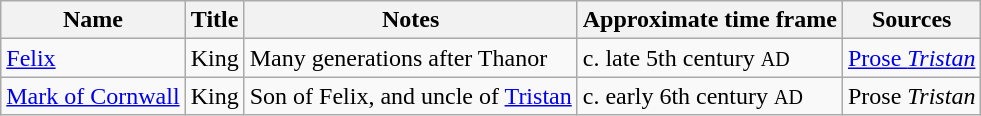<table class="wikitable">
<tr>
<th>Name</th>
<th>Title</th>
<th>Notes</th>
<th>Approximate time frame</th>
<th>Sources</th>
</tr>
<tr>
<td><a href='#'>Felix</a></td>
<td>King</td>
<td>Many generations after Thanor</td>
<td>c. late 5th century <small>AD</small></td>
<td><a href='#'>Prose <em>Tristan</em></a></td>
</tr>
<tr>
<td><a href='#'>Mark of Cornwall</a></td>
<td>King</td>
<td>Son of Felix, and uncle of <a href='#'>Tristan</a></td>
<td>c. early 6th century <small>AD</small></td>
<td>Prose <em>Tristan</em></td>
</tr>
</table>
